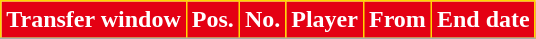<table class="wikitable plainrowheaders sortable">
<tr>
<th style="background-color:#E40013;color:white;border:1px solid gold">Transfer window</th>
<th style="background-color:#E40013;color:white;border:1px solid gold">Pos.</th>
<th style="background-color:#E40013;color:white;border:1px solid gold">No.</th>
<th style="background-color:#E40013;color:white;border:1px solid gold">Player</th>
<th style="background-color:#E40013;color:white;border:1px solid gold">From</th>
<th style="background-color:#E40013;color:white;border:1px solid gold">End date</th>
</tr>
<tr>
</tr>
</table>
